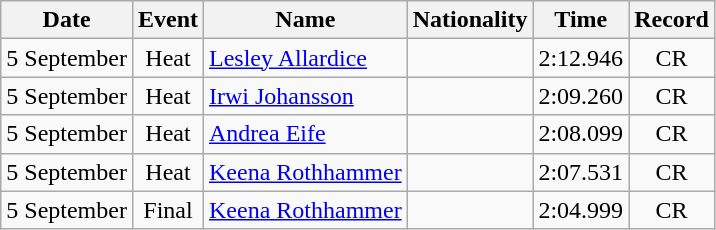<table class=wikitable style=text-align:center>
<tr>
<th>Date</th>
<th>Event</th>
<th>Name</th>
<th>Nationality</th>
<th>Time</th>
<th>Record</th>
</tr>
<tr>
<td>5 September</td>
<td>Heat</td>
<td align=left><a href='#'>Lesley Allardice</a></td>
<td align=left></td>
<td>2:12.946</td>
<td>CR</td>
</tr>
<tr>
<td>5 September</td>
<td>Heat</td>
<td align=left><a href='#'>Irwi Johansson</a></td>
<td align=left></td>
<td>2:09.260</td>
<td>CR</td>
</tr>
<tr>
<td>5 September</td>
<td>Heat</td>
<td align=left><a href='#'>Andrea Eife</a></td>
<td align=left></td>
<td>2:08.099</td>
<td>CR</td>
</tr>
<tr>
<td>5 September</td>
<td>Heat</td>
<td align=left><a href='#'>Keena Rothhammer</a></td>
<td align=left></td>
<td>2:07.531</td>
<td>CR</td>
</tr>
<tr>
<td>5 September</td>
<td>Final</td>
<td align=left><a href='#'>Keena Rothhammer</a></td>
<td align=left></td>
<td>2:04.999</td>
<td>CR</td>
</tr>
</table>
